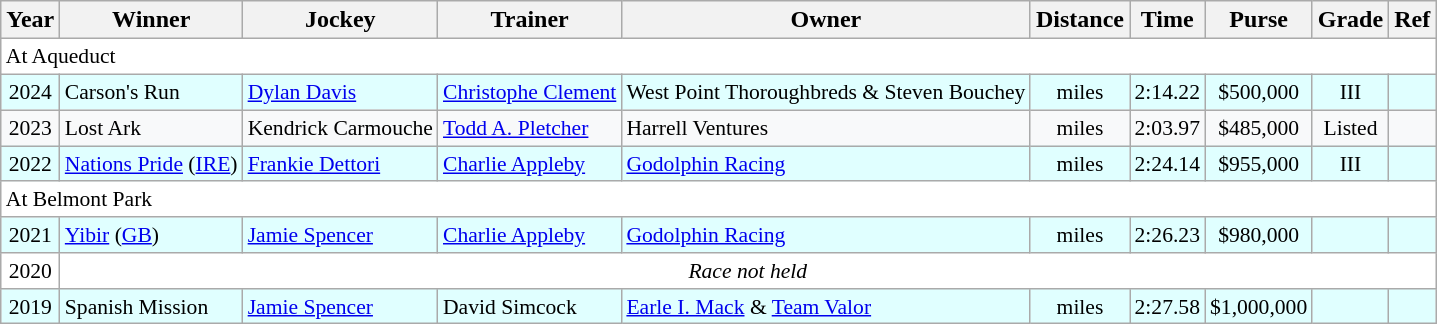<table class="wikitable sortable">
<tr>
<th>Year</th>
<th>Winner</th>
<th>Jockey</th>
<th>Trainer</th>
<th>Owner</th>
<th>Distance</th>
<th>Time</th>
<th>Purse</th>
<th>Grade</th>
<th>Ref</th>
</tr>
<tr style="font-size:90%; background-color:white">
<td align="left" colspan=11>At Aqueduct</td>
</tr>
<tr style="font-size:90%; background-color:lightcyan">
<td align=center>2024</td>
<td>Carson's Run</td>
<td><a href='#'>Dylan Davis</a></td>
<td><a href='#'>Christophe Clement</a></td>
<td>West Point Thoroughbreds & Steven Bouchey</td>
<td align=center> miles</td>
<td align=center>2:14.22</td>
<td align=center>$500,000</td>
<td align=center>III</td>
<td align=center></td>
</tr>
<tr style="font-size:90%; background-color:#F8F9FA">
<td align=center>2023</td>
<td>Lost Ark</td>
<td>Kendrick Carmouche</td>
<td><a href='#'>Todd A. Pletcher</a></td>
<td>Harrell Ventures</td>
<td align=center> miles</td>
<td align=center>2:03.97</td>
<td align=center>$485,000</td>
<td align=center>Listed</td>
<td align=center></td>
</tr>
<tr style="font-size:90%; background-color:lightcyan">
<td align=center>2022</td>
<td><a href='#'>Nations Pride</a> (<a href='#'>IRE</a>)</td>
<td><a href='#'>Frankie Dettori</a></td>
<td><a href='#'>Charlie Appleby</a></td>
<td><a href='#'>Godolphin Racing</a></td>
<td align=center> miles</td>
<td align=center>2:24.14</td>
<td align=center>$955,000</td>
<td align=center>III</td>
<td align=center></td>
</tr>
<tr style="font-size:90%; background-color:white">
<td align="left" colspan=11>At Belmont Park</td>
</tr>
<tr style="font-size:90%; background-color:lightcyan">
<td align=center>2021</td>
<td><a href='#'>Yibir</a> (<a href='#'>GB</a>)</td>
<td><a href='#'>Jamie Spencer</a></td>
<td><a href='#'>Charlie Appleby</a></td>
<td><a href='#'>Godolphin Racing</a></td>
<td align=center> miles</td>
<td align=center>2:26.23</td>
<td align=center>$980,000</td>
<td align=center></td>
<td align=center></td>
</tr>
<tr style="font-size:90%; background-color:white">
<td align="center">2020</td>
<td align="center" colspan=10><em>Race not held</em></td>
</tr>
<tr style="font-size:90%; background-color:lightcyan">
<td align=center>2019</td>
<td>Spanish Mission</td>
<td><a href='#'>Jamie Spencer</a></td>
<td>David Simcock</td>
<td><a href='#'>Earle I. Mack</a> & <a href='#'>Team Valor</a></td>
<td align=center> miles</td>
<td align=center>2:27.58</td>
<td align=center>$1,000,000</td>
<td align=center></td>
<td align=center></td>
</tr>
</table>
